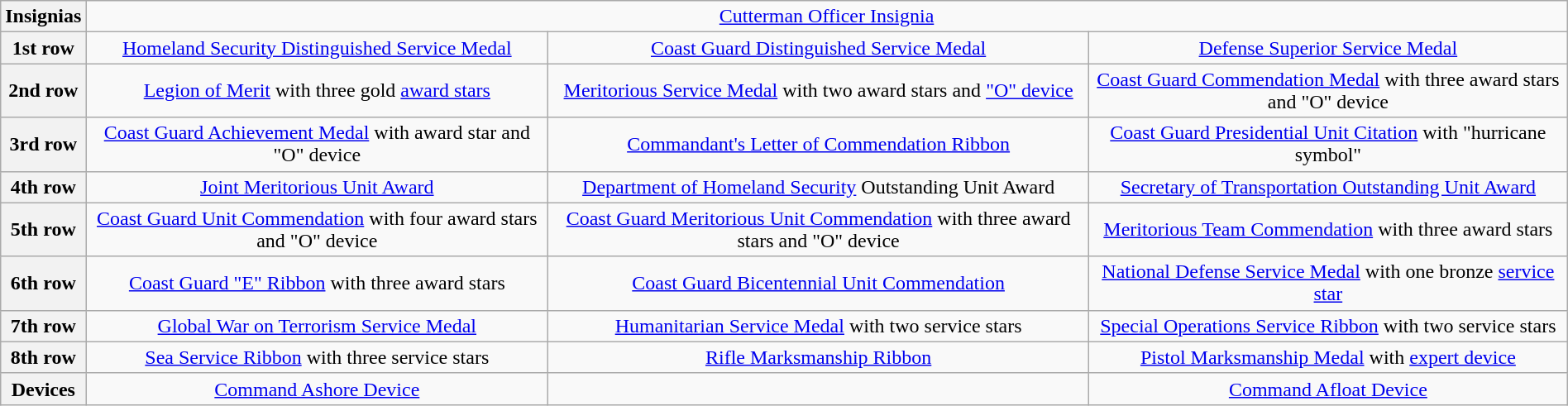<table class="wikitable" style="margin:1em auto; text-align:center;">
<tr>
<th>Insignias</th>
<td align=center colspan="3"><a href='#'>Cutterman Officer Insignia</a></td>
</tr>
<tr>
<th>1st row</th>
<td><a href='#'>Homeland Security Distinguished Service Medal</a></td>
<td><a href='#'>Coast Guard Distinguished Service Medal</a></td>
<td><a href='#'>Defense Superior Service Medal</a></td>
</tr>
<tr>
<th>2nd row</th>
<td><a href='#'>Legion of Merit</a> with three gold <a href='#'>award stars</a></td>
<td><a href='#'>Meritorious Service Medal</a> with two award stars and <a href='#'>"O" device</a></td>
<td><a href='#'>Coast Guard Commendation Medal</a> with three award stars and "O" device</td>
</tr>
<tr>
<th>3rd row</th>
<td><a href='#'>Coast Guard Achievement Medal</a> with award star and "O" device</td>
<td><a href='#'>Commandant's Letter of Commendation Ribbon</a></td>
<td><a href='#'>Coast Guard Presidential Unit Citation</a> with "hurricane symbol"</td>
</tr>
<tr>
<th>4th row</th>
<td><a href='#'>Joint Meritorious Unit Award</a></td>
<td><a href='#'>Department of Homeland Security</a> Outstanding Unit Award</td>
<td><a href='#'>Secretary of Transportation Outstanding Unit Award</a></td>
</tr>
<tr>
<th>5th row</th>
<td><a href='#'>Coast Guard Unit Commendation</a> with four award stars and "O" device</td>
<td><a href='#'>Coast Guard Meritorious Unit Commendation</a> with three award stars and "O" device</td>
<td><a href='#'>Meritorious Team Commendation</a> with three award stars</td>
</tr>
<tr>
<th>6th row</th>
<td><a href='#'>Coast Guard "E" Ribbon</a> with three award stars</td>
<td><a href='#'>Coast Guard Bicentennial Unit Commendation</a></td>
<td><a href='#'>National Defense Service Medal</a> with one bronze <a href='#'>service star</a></td>
</tr>
<tr>
<th>7th row</th>
<td><a href='#'>Global War on Terrorism Service Medal</a></td>
<td><a href='#'>Humanitarian Service Medal</a> with two service stars</td>
<td><a href='#'>Special Operations Service Ribbon</a> with two service stars</td>
</tr>
<tr>
<th>8th row</th>
<td><a href='#'>Sea Service Ribbon</a> with three service stars</td>
<td><a href='#'>Rifle Marksmanship Ribbon</a></td>
<td><a href='#'>Pistol Marksmanship Medal</a> with <a href='#'>expert device</a></td>
</tr>
<tr>
<th>Devices</th>
<td><a href='#'>Command Ashore Device</a></td>
<td></td>
<td><a href='#'>Command Afloat Device</a></td>
</tr>
</table>
